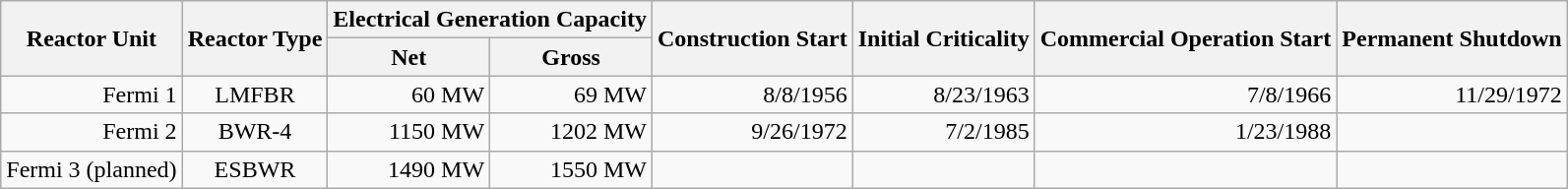<table class="wikitable" style="text-align:right">
<tr>
<th rowspan=2>Reactor Unit</th>
<th rowspan=2>Reactor Type</th>
<th colspan=2>Electrical Generation Capacity</th>
<th rowspan=2>Construction Start</th>
<th rowspan=2>Initial Criticality</th>
<th rowspan=2>Commercial Operation Start</th>
<th rowspan=2>Permanent Shutdown</th>
</tr>
<tr>
<th>Net</th>
<th>Gross</th>
</tr>
<tr>
<td>Fermi 1</td>
<td style="text-align:center;">LMFBR</td>
<td>60 MW</td>
<td>69 MW</td>
<td>8/8/1956</td>
<td>8/23/1963</td>
<td>7/8/1966</td>
<td>11/29/1972</td>
</tr>
<tr>
<td>Fermi 2</td>
<td style="text-align:center;">BWR-4</td>
<td>1150 MW</td>
<td>1202 MW</td>
<td>9/26/1972</td>
<td>7/2/1985</td>
<td>1/23/1988</td>
<td></td>
</tr>
<tr>
<td>Fermi 3 (planned)</td>
<td style="text-align:center;">ESBWR</td>
<td>1490 MW</td>
<td>1550 MW</td>
<td></td>
<td></td>
<td></td>
<td></td>
</tr>
</table>
